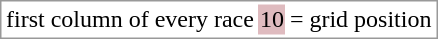<table border="0" style="border: 1px solid #999; background-color:#FFFFFF; text-align:center">
<tr>
<td>first column of every race</td>
<td style="background:#DFBBBF;">10</td>
<td>= grid position</td>
</tr>
</table>
